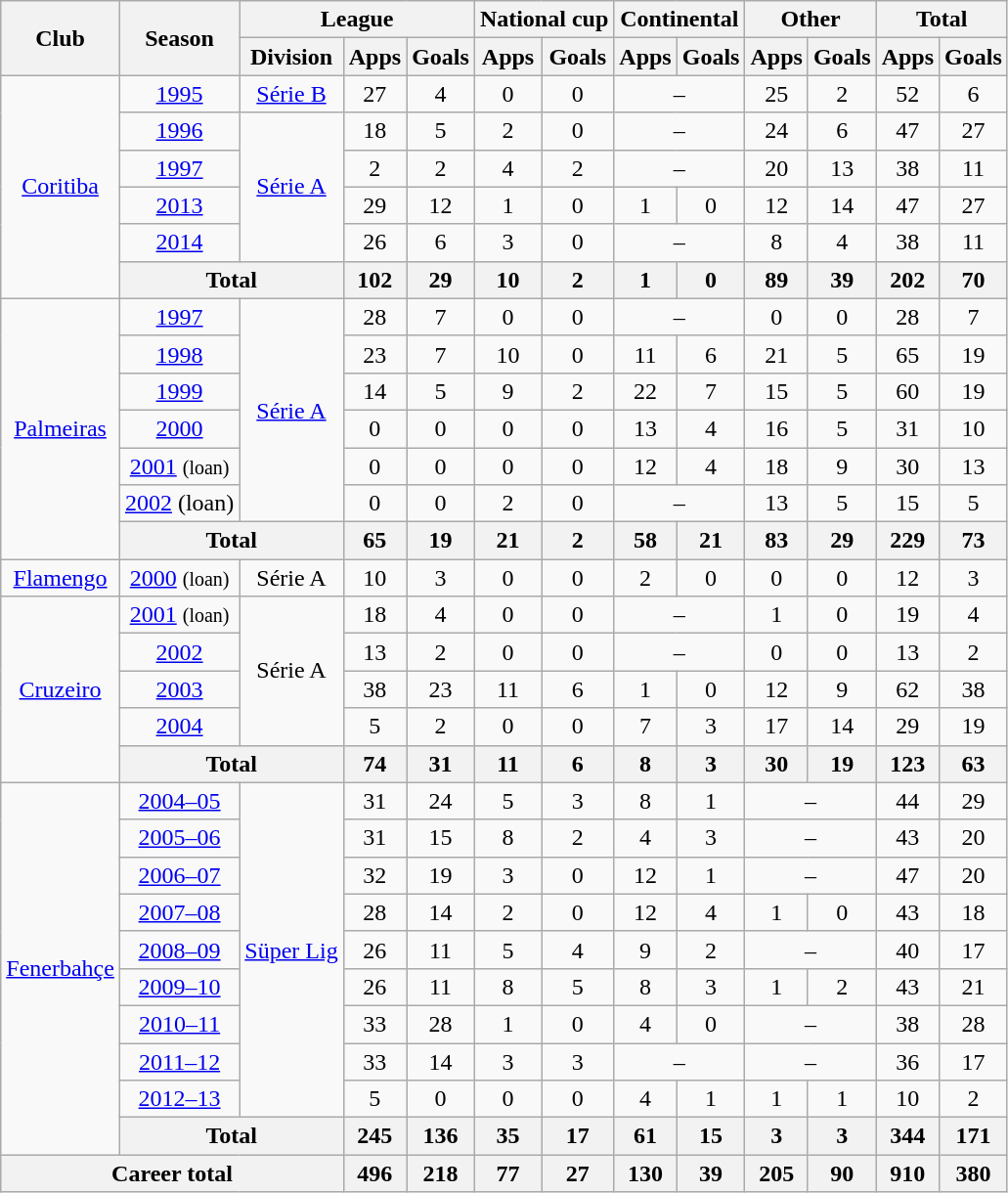<table class="wikitable" style="text-align:center">
<tr>
<th rowspan="2">Club</th>
<th rowspan="2">Season</th>
<th colspan="3">League</th>
<th colspan="2">National cup</th>
<th colspan="2">Continental</th>
<th colspan="2">Other</th>
<th colspan="2">Total</th>
</tr>
<tr>
<th>Division</th>
<th>Apps</th>
<th>Goals</th>
<th>Apps</th>
<th>Goals</th>
<th>Apps</th>
<th>Goals</th>
<th>Apps</th>
<th>Goals</th>
<th>Apps</th>
<th>Goals</th>
</tr>
<tr>
<td rowspan="6"><a href='#'>Coritiba</a></td>
<td><a href='#'>1995</a></td>
<td><a href='#'>Série B</a></td>
<td>27</td>
<td>4</td>
<td>0</td>
<td>0</td>
<td colspan="2">–</td>
<td>25</td>
<td>2</td>
<td>52</td>
<td>6</td>
</tr>
<tr>
<td><a href='#'>1996</a></td>
<td rowspan="4"><a href='#'>Série A</a></td>
<td>18</td>
<td>5</td>
<td>2</td>
<td>0</td>
<td colspan="2">–</td>
<td>24</td>
<td>6</td>
<td>47</td>
<td>27</td>
</tr>
<tr>
<td><a href='#'>1997</a></td>
<td>2</td>
<td>2</td>
<td>4</td>
<td>2</td>
<td colspan="2">–</td>
<td>20</td>
<td>13</td>
<td>38</td>
<td>11</td>
</tr>
<tr>
<td><a href='#'>2013</a></td>
<td>29</td>
<td>12</td>
<td>1</td>
<td>0</td>
<td>1</td>
<td>0</td>
<td>12</td>
<td>14</td>
<td>47</td>
<td>27</td>
</tr>
<tr>
<td><a href='#'>2014</a></td>
<td>26</td>
<td>6</td>
<td>3</td>
<td>0</td>
<td colspan="2">–</td>
<td>8</td>
<td>4</td>
<td>38</td>
<td>11</td>
</tr>
<tr>
<th colspan="2">Total</th>
<th>102</th>
<th>29</th>
<th>10</th>
<th>2</th>
<th>1</th>
<th>0</th>
<th>89</th>
<th>39</th>
<th>202</th>
<th>70</th>
</tr>
<tr>
<td rowspan="7"><a href='#'>Palmeiras</a></td>
<td><a href='#'>1997</a></td>
<td rowspan="6"><a href='#'>Série A</a></td>
<td>28</td>
<td>7</td>
<td>0</td>
<td>0</td>
<td colspan="2">–</td>
<td>0</td>
<td>0</td>
<td>28</td>
<td>7</td>
</tr>
<tr>
<td><a href='#'>1998</a></td>
<td>23</td>
<td>7</td>
<td>10</td>
<td>0</td>
<td>11</td>
<td>6</td>
<td>21</td>
<td>5</td>
<td>65</td>
<td>19</td>
</tr>
<tr>
<td><a href='#'>1999</a></td>
<td>14</td>
<td>5</td>
<td>9</td>
<td>2</td>
<td>22</td>
<td>7</td>
<td>15</td>
<td>5</td>
<td>60</td>
<td>19</td>
</tr>
<tr>
<td><a href='#'>2000</a></td>
<td>0</td>
<td>0</td>
<td>0</td>
<td>0</td>
<td>13</td>
<td>4</td>
<td>16</td>
<td>5</td>
<td>31</td>
<td>10</td>
</tr>
<tr>
<td><a href='#'>2001</a> <small>(loan)</small></td>
<td>0</td>
<td>0</td>
<td>0</td>
<td>0</td>
<td>12</td>
<td>4</td>
<td>18</td>
<td>9</td>
<td>30</td>
<td>13</td>
</tr>
<tr>
<td><a href='#'>2002</a> (loan)</td>
<td>0</td>
<td>0</td>
<td>2</td>
<td>0</td>
<td colspan="2">–</td>
<td>13</td>
<td>5</td>
<td>15</td>
<td>5</td>
</tr>
<tr>
<th colspan="2">Total</th>
<th>65</th>
<th>19</th>
<th>21</th>
<th>2</th>
<th>58</th>
<th>21</th>
<th>83</th>
<th>29</th>
<th>229</th>
<th>73</th>
</tr>
<tr>
<td><a href='#'>Flamengo</a></td>
<td><a href='#'>2000</a> <small>(loan)</small></td>
<td>Série A</td>
<td>10</td>
<td>3</td>
<td>0</td>
<td>0</td>
<td>2</td>
<td>0</td>
<td>0</td>
<td>0</td>
<td>12</td>
<td>3</td>
</tr>
<tr>
<td rowspan="5"><a href='#'>Cruzeiro</a></td>
<td><a href='#'>2001</a> <small>(loan)</small></td>
<td rowspan="4">Série A</td>
<td>18</td>
<td>4</td>
<td>0</td>
<td>0</td>
<td colspan="2">–</td>
<td>1</td>
<td>0</td>
<td>19</td>
<td>4</td>
</tr>
<tr>
<td><a href='#'>2002</a></td>
<td>13</td>
<td>2</td>
<td>0</td>
<td>0</td>
<td colspan="2">–</td>
<td>0</td>
<td>0</td>
<td>13</td>
<td>2</td>
</tr>
<tr>
<td><a href='#'>2003</a></td>
<td>38</td>
<td>23</td>
<td>11</td>
<td>6</td>
<td>1</td>
<td>0</td>
<td>12</td>
<td>9</td>
<td>62</td>
<td>38</td>
</tr>
<tr>
<td><a href='#'>2004</a></td>
<td>5</td>
<td>2</td>
<td>0</td>
<td>0</td>
<td>7</td>
<td>3</td>
<td>17</td>
<td>14</td>
<td>29</td>
<td>19</td>
</tr>
<tr>
<th colspan="2">Total</th>
<th>74</th>
<th>31</th>
<th>11</th>
<th>6</th>
<th>8</th>
<th>3</th>
<th>30</th>
<th>19</th>
<th>123</th>
<th>63</th>
</tr>
<tr>
<td rowspan="10"><a href='#'>Fenerbahçe</a></td>
<td><a href='#'>2004–05</a></td>
<td rowspan="9"><a href='#'>Süper Lig</a></td>
<td>31</td>
<td>24</td>
<td>5</td>
<td>3</td>
<td>8</td>
<td>1</td>
<td colspan="2">–</td>
<td>44</td>
<td>29</td>
</tr>
<tr>
<td><a href='#'>2005–06</a></td>
<td>31</td>
<td>15</td>
<td>8</td>
<td>2</td>
<td>4</td>
<td>3</td>
<td colspan="2">–</td>
<td>43</td>
<td>20</td>
</tr>
<tr>
<td><a href='#'>2006–07</a></td>
<td>32</td>
<td>19</td>
<td>3</td>
<td>0</td>
<td>12</td>
<td>1</td>
<td colspan="2">–</td>
<td>47</td>
<td>20</td>
</tr>
<tr>
<td><a href='#'>2007–08</a></td>
<td>28</td>
<td>14</td>
<td>2</td>
<td>0</td>
<td>12</td>
<td>4</td>
<td>1</td>
<td>0</td>
<td>43</td>
<td>18</td>
</tr>
<tr>
<td><a href='#'>2008–09</a></td>
<td>26</td>
<td>11</td>
<td>5</td>
<td>4</td>
<td>9</td>
<td>2</td>
<td colspan="2">–</td>
<td>40</td>
<td>17</td>
</tr>
<tr>
<td><a href='#'>2009–10</a></td>
<td>26</td>
<td>11</td>
<td>8</td>
<td>5</td>
<td>8</td>
<td>3</td>
<td>1</td>
<td>2</td>
<td>43</td>
<td>21</td>
</tr>
<tr>
<td><a href='#'>2010–11</a></td>
<td>33</td>
<td>28</td>
<td>1</td>
<td>0</td>
<td>4</td>
<td>0</td>
<td colspan="2">–</td>
<td>38</td>
<td>28</td>
</tr>
<tr>
<td><a href='#'>2011–12</a></td>
<td>33</td>
<td>14</td>
<td>3</td>
<td>3</td>
<td colspan="2">–</td>
<td colspan="2">–</td>
<td>36</td>
<td>17</td>
</tr>
<tr>
<td><a href='#'>2012–13</a></td>
<td>5</td>
<td>0</td>
<td>0</td>
<td>0</td>
<td>4</td>
<td>1</td>
<td>1</td>
<td>1</td>
<td>10</td>
<td>2</td>
</tr>
<tr>
<th colspan="2">Total</th>
<th>245</th>
<th>136</th>
<th>35</th>
<th>17</th>
<th>61</th>
<th>15</th>
<th>3</th>
<th>3</th>
<th>344</th>
<th>171</th>
</tr>
<tr>
<th colspan="3">Career total</th>
<th>496</th>
<th>218</th>
<th>77</th>
<th>27</th>
<th>130</th>
<th>39</th>
<th>205</th>
<th>90</th>
<th>910</th>
<th>380</th>
</tr>
</table>
